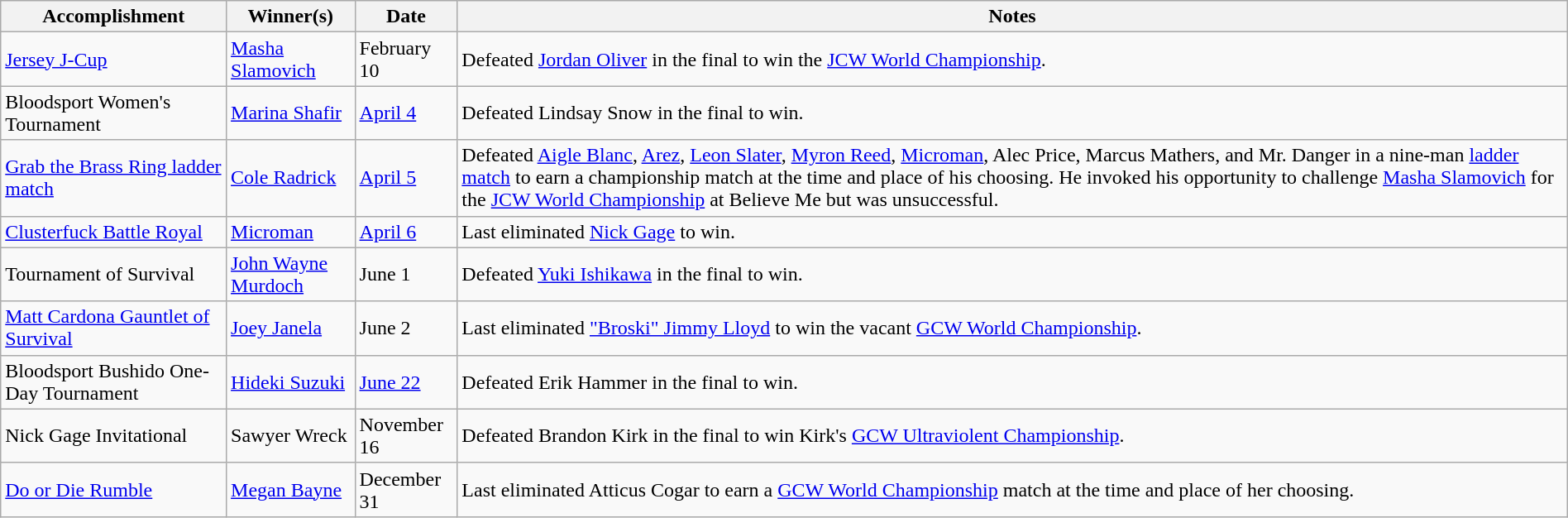<table class="wikitable" style="width:100%;">
<tr>
<th>Accomplishment</th>
<th>Winner(s)</th>
<th>Date</th>
<th>Notes</th>
</tr>
<tr>
<td><a href='#'>Jersey J-Cup</a></td>
<td><a href='#'>Masha Slamovich</a></td>
<td>February 10</td>
<td>Defeated <a href='#'>Jordan Oliver</a> in the final to win the <a href='#'>JCW World Championship</a>.</td>
</tr>
<tr>
<td>Bloodsport Women's Tournament</td>
<td><a href='#'>Marina Shafir</a></td>
<td><a href='#'>April 4</a></td>
<td>Defeated Lindsay Snow in the final to win.</td>
</tr>
<tr>
<td><a href='#'>Grab the Brass Ring ladder match</a></td>
<td><a href='#'>Cole Radrick</a></td>
<td><a href='#'>April 5</a></td>
<td>Defeated <a href='#'>Aigle Blanc</a>, <a href='#'>Arez</a>, <a href='#'>Leon Slater</a>, <a href='#'>Myron Reed</a>, <a href='#'>Microman</a>, Alec Price, Marcus Mathers, and Mr. Danger in a nine-man <a href='#'>ladder match</a> to earn a championship match at the time and place of his choosing. He invoked his opportunity to challenge <a href='#'>Masha Slamovich</a> for the <a href='#'>JCW World Championship</a> at Believe Me but was unsuccessful.</td>
</tr>
<tr>
<td><a href='#'>Clusterfuck Battle Royal</a></td>
<td><a href='#'>Microman</a></td>
<td><a href='#'>April 6</a></td>
<td>Last eliminated <a href='#'>Nick Gage</a> to win.</td>
</tr>
<tr>
<td>Tournament of Survival</td>
<td><a href='#'>John Wayne Murdoch</a></td>
<td>June 1</td>
<td>Defeated <a href='#'>Yuki Ishikawa</a> in the final to win.</td>
</tr>
<tr>
<td><a href='#'>Matt Cardona Gauntlet of Survival</a></td>
<td><a href='#'>Joey Janela</a></td>
<td>June 2</td>
<td>Last eliminated <a href='#'>"Broski" Jimmy Lloyd</a> to win the vacant <a href='#'>GCW World Championship</a>.</td>
</tr>
<tr>
<td>Bloodsport Bushido One-Day Tournament</td>
<td><a href='#'>Hideki Suzuki</a></td>
<td><a href='#'>June 22</a></td>
<td>Defeated Erik Hammer in the final to win.</td>
</tr>
<tr>
<td>Nick Gage Invitational</td>
<td>Sawyer Wreck</td>
<td>November 16</td>
<td>Defeated Brandon Kirk in the final to win Kirk's <a href='#'>GCW Ultraviolent Championship</a>.</td>
</tr>
<tr>
<td><a href='#'>Do or Die Rumble</a></td>
<td><a href='#'>Megan Bayne</a></td>
<td>December 31</td>
<td>Last eliminated Atticus Cogar to earn a <a href='#'>GCW World Championship</a> match at the time and place of her choosing.</td>
</tr>
</table>
